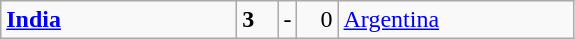<table class="wikitable">
<tr>
<td width=150> <strong><a href='#'>India</a></strong></td>
<td style="width:20px; text-align:left;"><strong>3</strong></td>
<td>-</td>
<td style="width:20px; text-align:right;">0</td>
<td width=150> <a href='#'>Argentina</a></td>
</tr>
</table>
